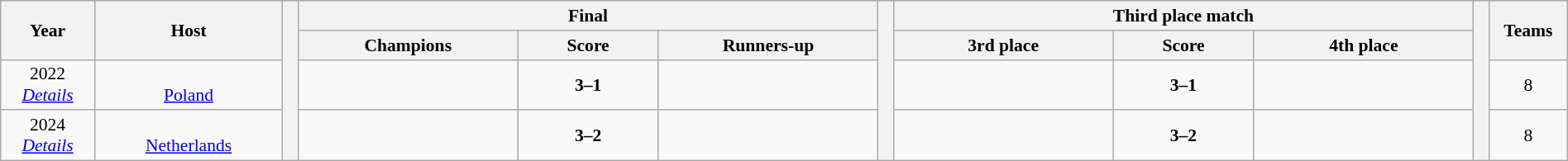<table class="wikitable" style="font-size:90%; width: 100%; text-align: center;">
<tr bgcolor=#c1d8ff>
<th rowspan=2 width=6%>Year</th>
<th rowspan=2 width=12%>Host</th>
<th width=1% rowspan=4 bgcolor=ffffff></th>
<th colspan=3>Final</th>
<th width=1% rowspan=4 bgcolor=ffffff></th>
<th colspan=3>Third place match</th>
<th width=1% rowspan=4 bgcolor=#ffffff></th>
<th rowspan=2 width=5%>Teams</th>
</tr>
<tr bgcolor=#efefef>
<th width=14%>Champions</th>
<th width=9%>Score</th>
<th width=14%>Runners-up</th>
<th width=14%>3rd place</th>
<th width=9%>Score</th>
<th width=14%>4th place</th>
</tr>
<tr>
<td>2022<br><em><a href='#'>Details</a></em></td>
<td><br><a href='#'>Poland</a></td>
<td><strong></strong></td>
<td><strong>3–1</strong></td>
<td></td>
<td></td>
<td><strong>3–1</strong></td>
<td></td>
<td>8</td>
</tr>
<tr>
<td>2024<br><em><a href='#'>Details</a></em></td>
<td><br><a href='#'>Netherlands</a></td>
<td><strong></strong></td>
<td><strong>3–2</strong></td>
<td></td>
<td></td>
<td><strong>3–2</strong></td>
<td></td>
<td>8</td>
</tr>
</table>
